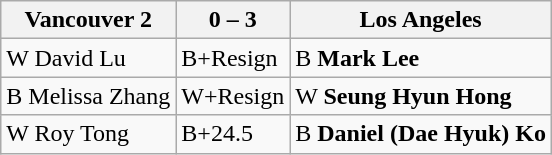<table class="wikitable">
<tr>
<th>Vancouver 2</th>
<th>0 – 3</th>
<th>Los Angeles</th>
</tr>
<tr>
<td>W David Lu</td>
<td>B+Resign</td>
<td>B <strong>Mark Lee</strong></td>
</tr>
<tr>
<td>B Melissa Zhang</td>
<td>W+Resign</td>
<td>W <strong>Seung Hyun Hong</strong></td>
</tr>
<tr>
<td>W Roy Tong</td>
<td>B+24.5</td>
<td>B <strong>Daniel (Dae Hyuk) Ko</strong></td>
</tr>
</table>
